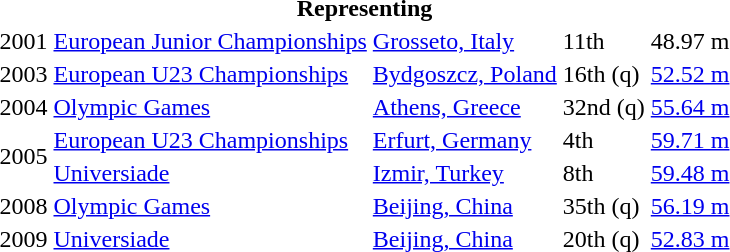<table>
<tr>
<th colspan="5">Representing </th>
</tr>
<tr>
<td>2001</td>
<td><a href='#'>European Junior Championships</a></td>
<td><a href='#'>Grosseto, Italy</a></td>
<td>11th</td>
<td>48.97 m</td>
</tr>
<tr>
<td>2003</td>
<td><a href='#'>European U23 Championships</a></td>
<td><a href='#'>Bydgoszcz, Poland</a></td>
<td>16th (q)</td>
<td><a href='#'>52.52 m</a></td>
</tr>
<tr>
<td>2004</td>
<td><a href='#'>Olympic Games</a></td>
<td><a href='#'>Athens, Greece</a></td>
<td>32nd (q)</td>
<td><a href='#'>55.64 m</a></td>
</tr>
<tr>
<td rowspan=2>2005</td>
<td><a href='#'>European U23 Championships</a></td>
<td><a href='#'>Erfurt, Germany</a></td>
<td>4th</td>
<td><a href='#'>59.71 m</a></td>
</tr>
<tr>
<td><a href='#'>Universiade</a></td>
<td><a href='#'>Izmir, Turkey</a></td>
<td>8th</td>
<td><a href='#'>59.48 m</a></td>
</tr>
<tr>
<td>2008</td>
<td><a href='#'>Olympic Games</a></td>
<td><a href='#'>Beijing, China</a></td>
<td>35th (q)</td>
<td><a href='#'>56.19 m</a></td>
</tr>
<tr>
<td>2009</td>
<td><a href='#'>Universiade</a></td>
<td><a href='#'>Beijing, China</a></td>
<td>20th (q)</td>
<td><a href='#'>52.83 m</a></td>
</tr>
</table>
